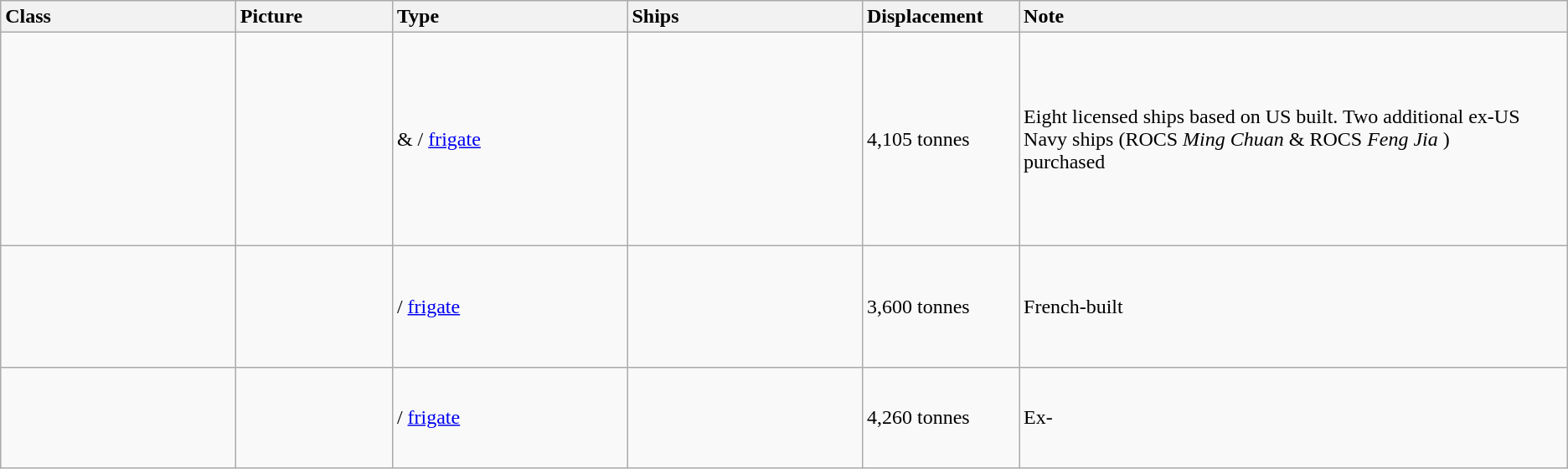<table class="wikitable">
<tr>
<th style="text-align:left; width:15%;">Class</th>
<th style="text-align:left; width:10%;">Picture</th>
<th style="text-align:left; width:15%;">Type</th>
<th style="text-align:left; width:15%;">Ships</th>
<th style="text-align:left; width:10%;">Displacement</th>
<th style="text-align:left; width:;">Note<br></th>
</tr>
<tr>
<td></td>
<td></td>
<td> &  / <a href='#'>frigate</a></td>
<td> <br>  <br> <br>  <br>  <br>  <br>  <br>  <br>  <br> </td>
<td>4,105 tonnes</td>
<td>Eight licensed ships based on US  built. Two additional ex-US Navy ships (ROCS <em>Ming Chuan</em> & ROCS <em>Feng Jia</em> )<br>purchased</td>
</tr>
<tr>
<td></td>
<td></td>
<td> / <a href='#'>frigate</a></td>
<td> <br>  <br>  <br>  <br>  <br> </td>
<td>3,600 tonnes</td>
<td>French-built </td>
</tr>
<tr>
<td></td>
<td></td>
<td> / <a href='#'>frigate</a></td>
<td> <br>  <br>  <br>  <br> </td>
<td>4,260 tonnes</td>
<td>Ex-</td>
</tr>
</table>
